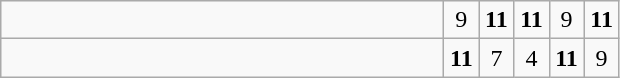<table class="wikitable">
<tr>
<td style="width:18em"></td>
<td align=center style="width:1em">9</td>
<td align=center style="width:1em"><strong>11</strong></td>
<td align=center style="width:1em"><strong>11</strong></td>
<td align=center style="width:1em">9</td>
<td align=center style="width:1em"><strong>11</strong></td>
</tr>
<tr>
<td style="width:18em"></td>
<td align=center style="width:1em"><strong>11</strong></td>
<td align=center style="width:1em">7</td>
<td align=center style="width:1em">4</td>
<td align=center style="width:1em"><strong>11</strong></td>
<td align=center style="width:1em">9</td>
</tr>
</table>
